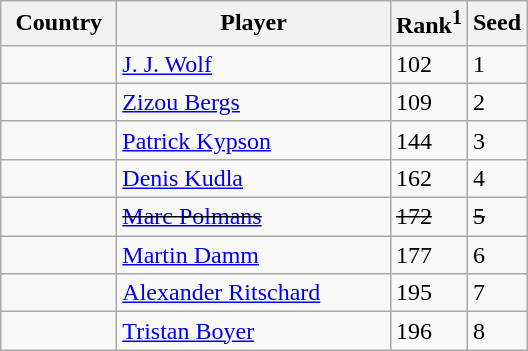<table class="sortable wikitable">
<tr>
<th width="70">Country</th>
<th width="175">Player</th>
<th>Rank<sup>1</sup></th>
<th>Seed</th>
</tr>
<tr>
<td></td>
<td><a href='#'>J. J. Wolf</a></td>
<td>102</td>
<td>1</td>
</tr>
<tr>
<td></td>
<td><a href='#'>Zizou Bergs</a></td>
<td>109</td>
<td>2</td>
</tr>
<tr>
<td></td>
<td><a href='#'>Patrick Kypson</a></td>
<td>144</td>
<td>3</td>
</tr>
<tr>
<td></td>
<td><a href='#'>Denis Kudla</a></td>
<td>162</td>
<td>4</td>
</tr>
<tr>
<td><s></s></td>
<td><s><a href='#'>Marc Polmans</a></s></td>
<td><s>172</s></td>
<td><s>5</s></td>
</tr>
<tr>
<td></td>
<td><a href='#'>Martin Damm</a></td>
<td>177</td>
<td>6</td>
</tr>
<tr>
<td></td>
<td><a href='#'>Alexander Ritschard</a></td>
<td>195</td>
<td>7</td>
</tr>
<tr>
<td></td>
<td><a href='#'>Tristan Boyer</a></td>
<td>196</td>
<td>8</td>
</tr>
</table>
